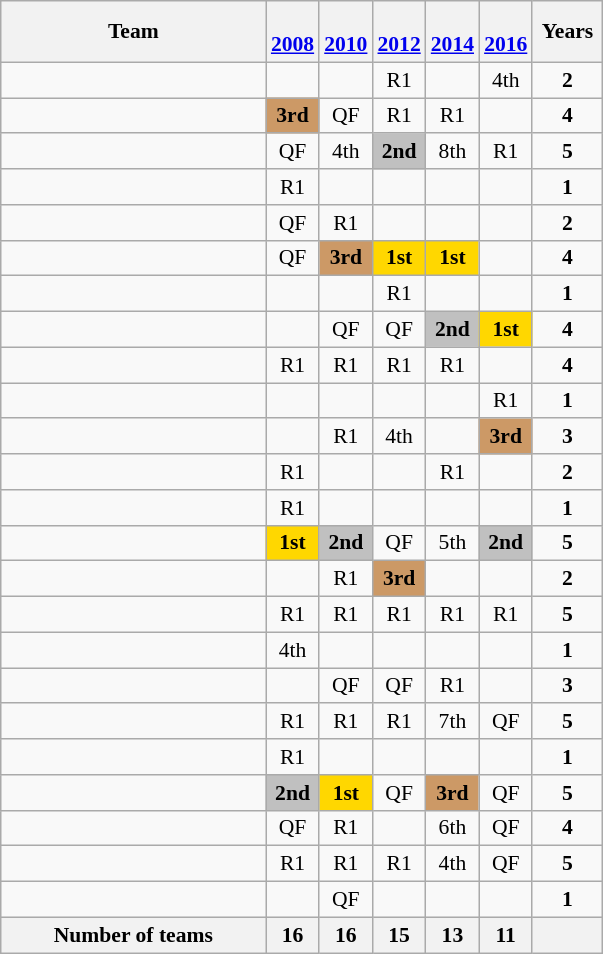<table class="wikitable" style="text-align:center; font-size:90%">
<tr>
<th width=170>Team</th>
<th width=25><br><a href='#'>2008</a></th>
<th width=25><br><a href='#'>2010</a></th>
<th width=25><br><a href='#'>2012</a></th>
<th width=25><br><a href='#'>2014</a></th>
<th width=25><br><a href='#'>2016</a></th>
<th width=40>Years</th>
</tr>
<tr>
<td align=left></td>
<td></td>
<td></td>
<td>R1</td>
<td></td>
<td>4th</td>
<td><strong>2</strong></td>
</tr>
<tr>
<td align=left></td>
<td bgcolor=#cc9966><strong>3rd</strong></td>
<td>QF</td>
<td>R1</td>
<td>R1</td>
<td></td>
<td><strong>4</strong></td>
</tr>
<tr>
<td align=left></td>
<td>QF</td>
<td>4th</td>
<td bgcolor=silver><strong>2nd</strong></td>
<td>8th</td>
<td>R1</td>
<td><strong>5</strong></td>
</tr>
<tr>
<td align=left></td>
<td>R1</td>
<td></td>
<td></td>
<td></td>
<td></td>
<td><strong>1</strong></td>
</tr>
<tr>
<td align=left></td>
<td>QF</td>
<td>R1</td>
<td></td>
<td></td>
<td></td>
<td><strong>2</strong></td>
</tr>
<tr>
<td align=left></td>
<td>QF</td>
<td bgcolor=#cc9966><strong>3rd</strong></td>
<td bgcolor=gold><strong>1st</strong></td>
<td bgcolor=gold><strong>1st</strong></td>
<td></td>
<td><strong>4</strong></td>
</tr>
<tr>
<td align=left></td>
<td></td>
<td></td>
<td>R1</td>
<td></td>
<td></td>
<td><strong>1</strong></td>
</tr>
<tr>
<td align=left></td>
<td></td>
<td>QF</td>
<td>QF</td>
<td bgcolor=silver><strong>2nd</strong></td>
<td bgcolor=gold><strong>1st</strong></td>
<td><strong>4</strong></td>
</tr>
<tr>
<td align=left></td>
<td>R1</td>
<td>R1</td>
<td>R1</td>
<td>R1</td>
<td></td>
<td><strong>4</strong></td>
</tr>
<tr>
<td align=left></td>
<td></td>
<td></td>
<td></td>
<td></td>
<td>R1</td>
<td><strong>1</strong></td>
</tr>
<tr>
<td align=left></td>
<td></td>
<td>R1</td>
<td>4th</td>
<td></td>
<td bgcolor=#cc9966><strong>3rd</strong></td>
<td><strong>3</strong></td>
</tr>
<tr>
<td align=left></td>
<td>R1</td>
<td></td>
<td></td>
<td>R1</td>
<td></td>
<td><strong>2</strong></td>
</tr>
<tr>
<td align=left></td>
<td>R1</td>
<td></td>
<td></td>
<td></td>
<td></td>
<td><strong>1</strong></td>
</tr>
<tr>
<td align=left></td>
<td bgcolor=gold><strong>1st</strong></td>
<td bgcolor=silver><strong>2nd</strong></td>
<td>QF</td>
<td>5th</td>
<td bgcolor=silver><strong>2nd</strong></td>
<td><strong>5</strong></td>
</tr>
<tr>
<td align=left></td>
<td></td>
<td>R1</td>
<td bgcolor=#cc9966><strong>3rd</strong></td>
<td></td>
<td></td>
<td><strong>2</strong></td>
</tr>
<tr>
<td align=left></td>
<td>R1</td>
<td>R1</td>
<td>R1</td>
<td>R1</td>
<td>R1</td>
<td><strong>5</strong></td>
</tr>
<tr>
<td align=left></td>
<td>4th</td>
<td></td>
<td></td>
<td></td>
<td></td>
<td><strong>1</strong></td>
</tr>
<tr>
<td align=left></td>
<td></td>
<td>QF</td>
<td>QF</td>
<td>R1</td>
<td></td>
<td><strong>3</strong></td>
</tr>
<tr>
<td align=left></td>
<td>R1</td>
<td>R1</td>
<td>R1</td>
<td>7th</td>
<td>QF</td>
<td><strong>5</strong></td>
</tr>
<tr>
<td align=left></td>
<td>R1</td>
<td></td>
<td></td>
<td></td>
<td></td>
<td><strong>1</strong></td>
</tr>
<tr>
<td align=left></td>
<td bgcolor=silver><strong>2nd</strong></td>
<td bgcolor=gold><strong>1st</strong></td>
<td>QF</td>
<td bgcolor=#cc9966><strong>3rd</strong></td>
<td>QF</td>
<td><strong>5</strong></td>
</tr>
<tr>
<td align=left></td>
<td>QF</td>
<td>R1</td>
<td></td>
<td>6th</td>
<td>QF</td>
<td><strong>4</strong></td>
</tr>
<tr>
<td align=left></td>
<td>R1</td>
<td>R1</td>
<td>R1</td>
<td>4th</td>
<td>QF</td>
<td><strong>5</strong></td>
</tr>
<tr>
<td align=left></td>
<td></td>
<td>QF</td>
<td></td>
<td></td>
<td></td>
<td><strong>1</strong></td>
</tr>
<tr>
<th>Number of teams</th>
<th>16</th>
<th>16</th>
<th>15</th>
<th>13</th>
<th>11</th>
<th></th>
</tr>
</table>
